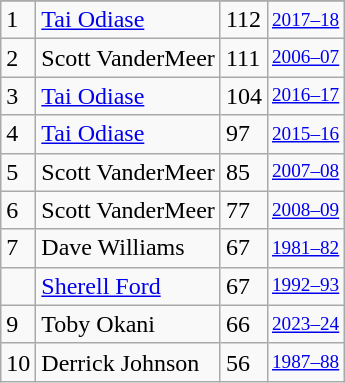<table class="wikitable">
<tr>
</tr>
<tr>
<td>1</td>
<td><a href='#'>Tai Odiase</a></td>
<td>112</td>
<td style="font-size:80%;"><a href='#'>2017–18</a></td>
</tr>
<tr>
<td>2</td>
<td>Scott VanderMeer</td>
<td>111</td>
<td style="font-size:80%;"><a href='#'>2006–07</a></td>
</tr>
<tr>
<td>3</td>
<td><a href='#'>Tai Odiase</a></td>
<td>104</td>
<td style="font-size:80%;"><a href='#'>2016–17</a></td>
</tr>
<tr>
<td>4</td>
<td><a href='#'>Tai Odiase</a></td>
<td>97</td>
<td style="font-size:80%;"><a href='#'>2015–16</a></td>
</tr>
<tr>
<td>5</td>
<td>Scott VanderMeer</td>
<td>85</td>
<td style="font-size:80%;"><a href='#'>2007–08</a></td>
</tr>
<tr>
<td>6</td>
<td>Scott VanderMeer</td>
<td>77</td>
<td style="font-size:80%;"><a href='#'>2008–09</a></td>
</tr>
<tr>
<td>7</td>
<td>Dave Williams</td>
<td>67</td>
<td style="font-size:80%;"><a href='#'>1981–82</a></td>
</tr>
<tr>
<td></td>
<td><a href='#'>Sherell Ford</a></td>
<td>67</td>
<td style="font-size:80%;"><a href='#'>1992–93</a></td>
</tr>
<tr>
<td>9</td>
<td>Toby Okani</td>
<td>66</td>
<td style="font-size:80%;"><a href='#'>2023–24</a></td>
</tr>
<tr>
<td>10</td>
<td>Derrick Johnson</td>
<td>56</td>
<td style="font-size:80%;"><a href='#'>1987–88</a></td>
</tr>
</table>
